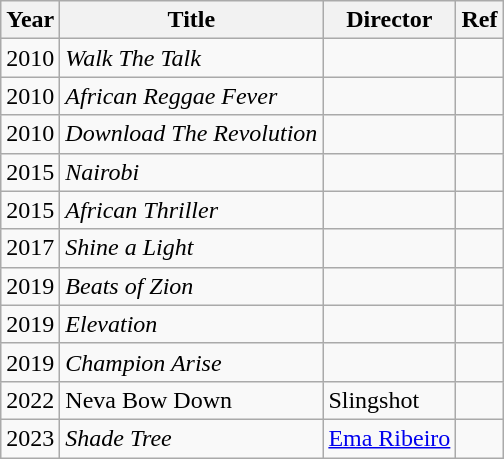<table class="wikitable">
<tr>
<th>Year</th>
<th>Title</th>
<th>Director</th>
<th>Ref</th>
</tr>
<tr>
<td>2010</td>
<td><em>Walk The Talk</em></td>
<td></td>
<td></td>
</tr>
<tr>
<td>2010</td>
<td><em>African Reggae Fever</em></td>
<td></td>
<td></td>
</tr>
<tr>
<td>2010</td>
<td><em>Download The Revolution</em></td>
<td></td>
<td></td>
</tr>
<tr>
<td>2015</td>
<td><em>Nairobi</em></td>
<td></td>
<td></td>
</tr>
<tr>
<td>2015</td>
<td><em>African Thriller</em></td>
<td></td>
<td></td>
</tr>
<tr>
<td>2017</td>
<td><em>Shine a Light</em></td>
<td></td>
<td></td>
</tr>
<tr>
<td>2019</td>
<td><em>Beats of Zion</em></td>
<td></td>
<td></td>
</tr>
<tr>
<td>2019</td>
<td><em>Elevation</em></td>
<td></td>
<td></td>
</tr>
<tr>
<td>2019</td>
<td><em>Champion Arise</em></td>
<td></td>
<td></td>
</tr>
<tr>
<td>2022</td>
<td>Neva Bow Down</td>
<td>Slingshot</td>
<td></td>
</tr>
<tr>
<td>2023</td>
<td><em>Shade Tree</em></td>
<td><a href='#'>Ema Ribeiro</a></td>
<td></td>
</tr>
</table>
